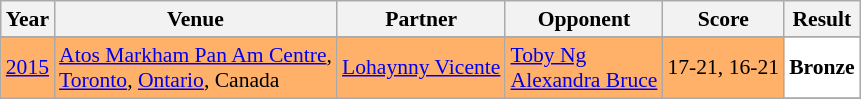<table class="sortable wikitable" style="font-size: 90%;">
<tr>
<th>Year</th>
<th>Venue</th>
<th>Partner</th>
<th>Opponent</th>
<th>Score</th>
<th>Result</th>
</tr>
<tr>
</tr>
<tr style="background:#FFB069">
<td align="center"><a href='#'>2015</a></td>
<td align="left"><a href='#'>Atos Markham Pan Am Centre</a>,<br> <a href='#'>Toronto</a>, <a href='#'>Ontario</a>, Canada</td>
<td align="left"> <a href='#'>Lohaynny Vicente</a></td>
<td align="left"> <a href='#'>Toby Ng</a><br> <a href='#'>Alexandra Bruce</a></td>
<td align="center">17-21, 16-21</td>
<td style="text-align:left; background:white"> <strong>Bronze</strong></td>
</tr>
<tr>
</tr>
</table>
